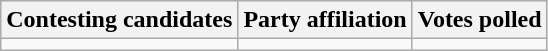<table class="wikitable sortable">
<tr>
<th>Contesting candidates</th>
<th>Party affiliation</th>
<th>Votes polled</th>
</tr>
<tr>
<td></td>
<td></td>
<td></td>
</tr>
</table>
